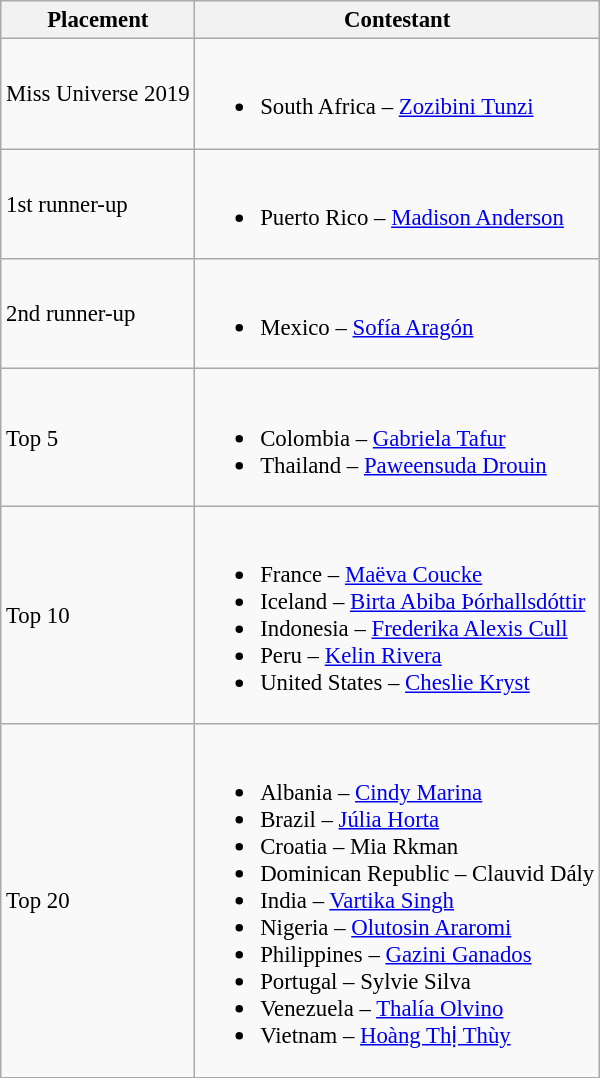<table class="wikitable sortable unsortable" style="font-size: 95%;">
<tr>
<th>Placement</th>
<th>Contestant</th>
</tr>
<tr>
<td>Miss Universe 2019</td>
<td><br><ul><li> South Africa – <a href='#'>Zozibini Tunzi</a></li></ul></td>
</tr>
<tr>
<td>1st runner-up</td>
<td><br><ul><li> Puerto Rico – <a href='#'>Madison Anderson</a></li></ul></td>
</tr>
<tr>
<td>2nd runner-up</td>
<td><br><ul><li> Mexico – <a href='#'>Sofía Aragón</a></li></ul></td>
</tr>
<tr>
<td>Top 5</td>
<td><br><ul><li> Colombia – <a href='#'>Gabriela Tafur</a></li><li> Thailand – <a href='#'>Paweensuda Drouin</a></li></ul></td>
</tr>
<tr>
<td>Top 10</td>
<td><br><ul><li> France – <a href='#'>Maëva Coucke</a></li><li> Iceland – <a href='#'>Birta Abiba Þórhallsdóttir</a></li><li> Indonesia – <a href='#'>Frederika Alexis Cull</a></li><li> Peru – <a href='#'>Kelin Rivera</a></li><li> United States – <a href='#'>Cheslie Kryst</a></li></ul></td>
</tr>
<tr>
<td>Top 20</td>
<td><br><ul><li> Albania – <a href='#'>Cindy Marina</a></li><li> Brazil – <a href='#'>Júlia Horta</a></li><li> Croatia – Mia Rkman</li><li> Dominican Republic – Clauvid Dály</li><li> India – <a href='#'>Vartika Singh</a></li><li> Nigeria – <a href='#'>Olutosin Araromi</a></li><li> Philippines – <a href='#'>Gazini Ganados</a></li><li> Portugal – Sylvie Silva</li><li> Venezuela – <a href='#'>Thalía Olvino</a></li><li> Vietnam – <a href='#'>Hoàng Thị Thùy</a></li></ul></td>
</tr>
</table>
